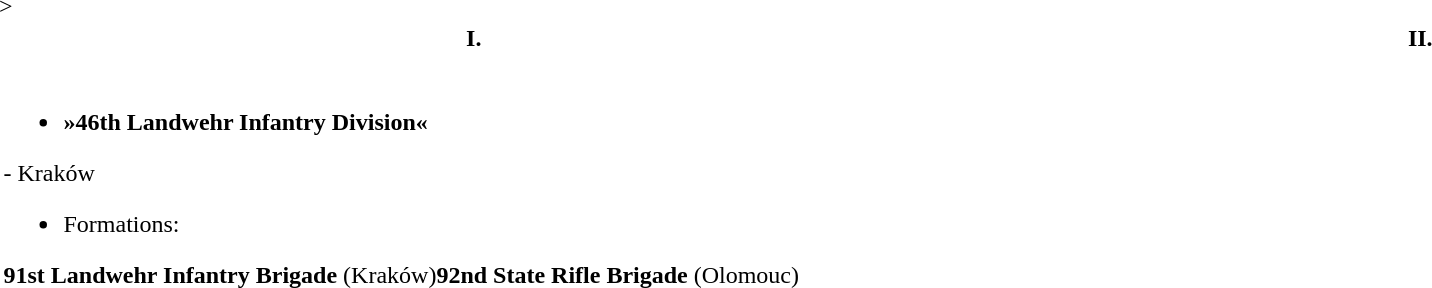<table width="100%">>
<tr>
<th>I.</th>
<th>II.<br></th>
</tr>
<tr>
<td style="width:20%; vertical-align:top;"><br><ul><li><strong>»46th Landwehr Infantry Division«</strong></li></ul>- Kraków<ul><li>Formations:</li></ul><strong>91st Landwehr Infantry Brigade </strong> (Kraków)<strong>92nd State Rifle Brigade</strong> (Olomouc)</td>
<td style="width:20%; vertical-align:top;"></td>
</tr>
</table>
